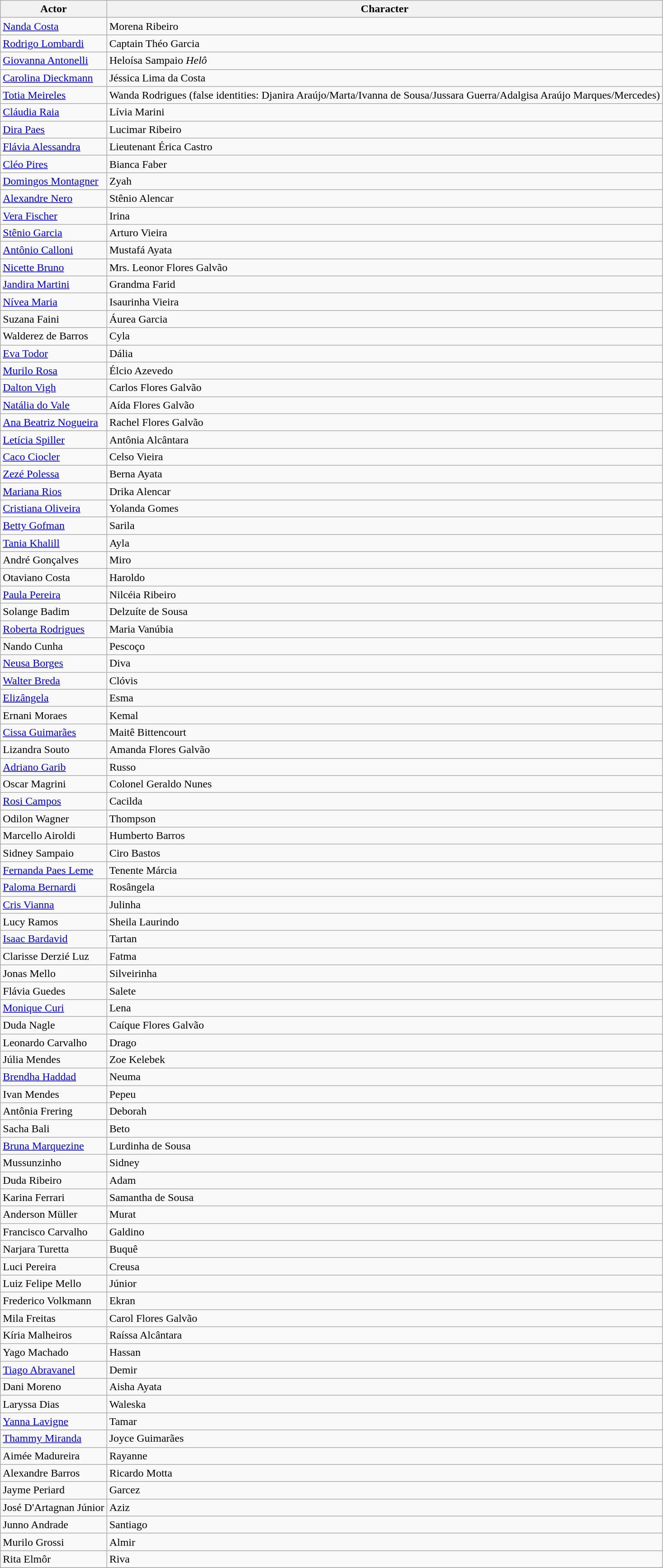<table class="wikitable">
<tr>
<th>Actor</th>
<th>Character</th>
</tr>
<tr>
<td><a href='#'>Nanda Costa</a></td>
<td>Morena Ribeiro</td>
</tr>
<tr>
<td><a href='#'>Rodrigo Lombardi</a></td>
<td>Captain Théo Garcia</td>
</tr>
<tr>
<td><a href='#'>Giovanna Antonelli</a></td>
<td>Heloísa Sampaio <em>Helô</em></td>
</tr>
<tr>
<td><a href='#'>Carolina Dieckmann</a></td>
<td>Jéssica Lima da Costa</td>
</tr>
<tr>
<td><a href='#'>Totia Meireles</a></td>
<td>Wanda Rodrigues (false identities: Djanira Araújo/Marta/Ivanna de Sousa/Jussara Guerra/Adalgisa Araújo Marques/Mercedes)</td>
</tr>
<tr>
<td><a href='#'>Cláudia Raia</a></td>
<td>Lívia Marini</td>
</tr>
<tr>
<td><a href='#'>Dira Paes</a></td>
<td>Lucimar Ribeiro</td>
</tr>
<tr>
<td><a href='#'>Flávia Alessandra</a></td>
<td>Lieutenant Érica Castro</td>
</tr>
<tr>
<td><a href='#'>Cléo Pires</a></td>
<td>Bianca Faber</td>
</tr>
<tr>
<td><a href='#'>Domingos Montagner</a></td>
<td>Zyah</td>
</tr>
<tr>
<td><a href='#'>Alexandre Nero</a></td>
<td>Stênio Alencar</td>
</tr>
<tr>
<td><a href='#'>Vera Fischer</a></td>
<td>Irina</td>
</tr>
<tr>
<td><a href='#'>Stênio Garcia</a></td>
<td>Arturo Vieira</td>
</tr>
<tr>
<td><a href='#'>Antônio Calloni</a></td>
<td>Mustafá Ayata</td>
</tr>
<tr>
<td><a href='#'>Nicette Bruno</a></td>
<td>Mrs. Leonor Flores Galvão</td>
</tr>
<tr>
<td><a href='#'>Jandira Martini</a></td>
<td>Grandma Farid</td>
</tr>
<tr>
<td><a href='#'>Nívea Maria</a></td>
<td>Isaurinha Vieira</td>
</tr>
<tr>
<td>Suzana Faini</td>
<td>Áurea Garcia</td>
</tr>
<tr>
<td>Walderez de Barros</td>
<td>Cyla</td>
</tr>
<tr>
<td><a href='#'>Eva Todor</a></td>
<td>Dália</td>
</tr>
<tr>
<td><a href='#'>Murilo Rosa</a></td>
<td>Élcio Azevedo</td>
</tr>
<tr>
<td><a href='#'>Dalton Vigh</a></td>
<td>Carlos Flores Galvão</td>
</tr>
<tr>
<td><a href='#'>Natália do Vale</a></td>
<td>Aída Flores Galvão</td>
</tr>
<tr>
<td><a href='#'>Ana Beatriz Nogueira</a></td>
<td>Rachel Flores Galvão</td>
</tr>
<tr>
<td><a href='#'>Letícia Spiller</a></td>
<td>Antônia Alcântara</td>
</tr>
<tr>
<td><a href='#'>Caco Ciocler</a></td>
<td>Celso Vieira</td>
</tr>
<tr>
<td><a href='#'>Zezé Polessa</a></td>
<td>Berna Ayata</td>
</tr>
<tr>
<td><a href='#'>Mariana Rios</a></td>
<td>Drika Alencar</td>
</tr>
<tr>
<td><a href='#'>Cristiana Oliveira</a></td>
<td>Yolanda Gomes</td>
</tr>
<tr>
<td><a href='#'>Betty Gofman</a></td>
<td>Sarila</td>
</tr>
<tr>
<td><a href='#'>Tania Khalill</a></td>
<td>Ayla</td>
</tr>
<tr>
<td>André Gonçalves</td>
<td>Miro</td>
</tr>
<tr>
<td>Otaviano Costa</td>
<td>Haroldo</td>
</tr>
<tr>
<td><a href='#'>Paula Pereira</a></td>
<td>Nilcéia Ribeiro</td>
</tr>
<tr>
<td>Solange Badim</td>
<td>Delzuíte de Sousa</td>
</tr>
<tr>
<td><a href='#'>Roberta Rodrigues</a></td>
<td>Maria Vanúbia</td>
</tr>
<tr>
<td>Nando Cunha</td>
<td>Pescoço</td>
</tr>
<tr>
<td><a href='#'>Neusa Borges</a></td>
<td>Diva</td>
</tr>
<tr>
<td><a href='#'>Walter Breda</a></td>
<td>Clóvis</td>
</tr>
<tr>
<td><a href='#'>Elizângela</a></td>
<td>Esma</td>
</tr>
<tr>
<td>Ernani Moraes</td>
<td>Kemal</td>
</tr>
<tr>
<td><a href='#'>Cissa Guimarães</a></td>
<td>Maitê Bittencourt</td>
</tr>
<tr>
<td>Lizandra Souto</td>
<td>Amanda Flores Galvão</td>
</tr>
<tr>
<td><a href='#'>Adriano Garib</a></td>
<td>Russo</td>
</tr>
<tr>
<td>Oscar Magrini</td>
<td>Colonel Geraldo Nunes</td>
</tr>
<tr>
<td><a href='#'>Rosi Campos</a></td>
<td>Cacilda</td>
</tr>
<tr>
<td>Odilon Wagner</td>
<td>Thompson</td>
</tr>
<tr>
<td>Marcello Airoldi</td>
<td>Humberto Barros</td>
</tr>
<tr>
<td>Sidney Sampaio</td>
<td>Ciro Bastos</td>
</tr>
<tr>
<td><a href='#'>Fernanda Paes Leme</a></td>
<td>Tenente Márcia</td>
</tr>
<tr>
<td><a href='#'>Paloma Bernardi</a></td>
<td>Rosângela</td>
</tr>
<tr>
<td><a href='#'>Cris Vianna</a></td>
<td>Julinha</td>
</tr>
<tr>
<td>Lucy Ramos</td>
<td>Sheila Laurindo</td>
</tr>
<tr>
<td><a href='#'>Isaac Bardavid</a></td>
<td>Tartan</td>
</tr>
<tr>
<td>Clarisse Derzié Luz</td>
<td>Fatma</td>
</tr>
<tr>
<td>Jonas Mello</td>
<td>Silveirinha</td>
</tr>
<tr>
<td>Flávia Guedes</td>
<td>Salete</td>
</tr>
<tr>
<td><a href='#'>Monique Curi</a></td>
<td>Lena</td>
</tr>
<tr>
<td>Duda Nagle</td>
<td>Caíque Flores Galvão</td>
</tr>
<tr>
<td>Leonardo Carvalho</td>
<td>Drago</td>
</tr>
<tr>
<td>Júlia Mendes</td>
<td>Zoe Kelebek</td>
</tr>
<tr>
<td><a href='#'>Brendha Haddad</a></td>
<td>Neuma</td>
</tr>
<tr>
<td>Ivan Mendes</td>
<td>Pepeu</td>
</tr>
<tr>
<td>Antônia Frering</td>
<td>Deborah</td>
</tr>
<tr>
<td>Sacha Bali</td>
<td>Beto</td>
</tr>
<tr>
<td><a href='#'>Bruna Marquezine</a></td>
<td>Lurdinha de Sousa</td>
</tr>
<tr>
<td>Mussunzinho</td>
<td>Sidney</td>
</tr>
<tr>
<td>Duda Ribeiro</td>
<td>Adam</td>
</tr>
<tr>
<td>Karina Ferrari</td>
<td>Samantha de Sousa</td>
</tr>
<tr>
<td>Anderson Müller</td>
<td>Murat</td>
</tr>
<tr>
<td>Francisco Carvalho</td>
<td>Galdino</td>
</tr>
<tr>
<td>Narjara Turetta</td>
<td>Buquê</td>
</tr>
<tr>
<td>Luci Pereira</td>
<td>Creusa</td>
</tr>
<tr>
<td>Luiz Felipe Mello</td>
<td>Júnior</td>
</tr>
<tr>
<td>Frederico Volkmann</td>
<td>Ekran</td>
</tr>
<tr>
<td>Mila Freitas</td>
<td>Carol Flores Galvão</td>
</tr>
<tr>
<td>Kíria Malheiros</td>
<td>Raíssa Alcântara</td>
</tr>
<tr>
<td>Yago Machado</td>
<td>Hassan</td>
</tr>
<tr>
<td><a href='#'>Tiago Abravanel</a></td>
<td>Demir</td>
</tr>
<tr>
<td>Dani Moreno</td>
<td>Aisha Ayata</td>
</tr>
<tr>
<td>Laryssa Dias</td>
<td>Waleska</td>
</tr>
<tr>
<td><a href='#'>Yanna Lavigne</a></td>
<td>Tamar</td>
</tr>
<tr>
<td><a href='#'>Thammy Miranda</a></td>
<td>Joyce Guimarães</td>
</tr>
<tr>
<td>Aimée Madureira</td>
<td>Rayanne</td>
</tr>
<tr>
<td>Alexandre Barros</td>
<td>Ricardo Motta</td>
</tr>
<tr>
<td>Jayme Periard</td>
<td>Garcez</td>
</tr>
<tr>
<td>José D'Artagnan Júnior</td>
<td>Aziz</td>
</tr>
<tr>
<td>Junno Andrade</td>
<td>Santiago</td>
</tr>
<tr>
<td>Murilo Grossi</td>
<td>Almir</td>
</tr>
<tr>
<td>Rita Elmôr</td>
<td>Riva</td>
</tr>
<tr>
</tr>
</table>
